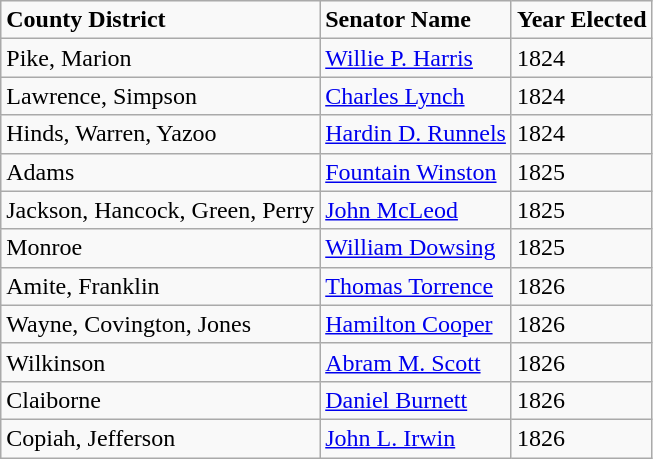<table class="wikitable">
<tr>
<td><strong>County District</strong></td>
<td><strong>Senator Name</strong></td>
<td><strong>Year Elected</strong></td>
</tr>
<tr>
<td>Pike, Marion</td>
<td><a href='#'>Willie P. Harris</a></td>
<td>1824</td>
</tr>
<tr>
<td>Lawrence, Simpson</td>
<td><a href='#'>Charles Lynch</a></td>
<td>1824</td>
</tr>
<tr>
<td>Hinds, Warren, Yazoo</td>
<td><a href='#'>Hardin D. Runnels</a></td>
<td>1824</td>
</tr>
<tr>
<td>Adams</td>
<td><a href='#'>Fountain Winston</a></td>
<td>1825</td>
</tr>
<tr>
<td>Jackson, Hancock, Green, Perry</td>
<td><a href='#'>John McLeod</a></td>
<td>1825</td>
</tr>
<tr>
<td>Monroe</td>
<td><a href='#'>William Dowsing</a></td>
<td>1825</td>
</tr>
<tr>
<td>Amite, Franklin</td>
<td><a href='#'>Thomas Torrence</a></td>
<td>1826</td>
</tr>
<tr>
<td>Wayne, Covington, Jones</td>
<td><a href='#'>Hamilton Cooper</a></td>
<td>1826</td>
</tr>
<tr>
<td>Wilkinson</td>
<td><a href='#'>Abram M. Scott</a></td>
<td>1826</td>
</tr>
<tr>
<td>Claiborne</td>
<td><a href='#'>Daniel Burnett</a></td>
<td>1826</td>
</tr>
<tr>
<td>Copiah, Jefferson</td>
<td><a href='#'>John L. Irwin</a></td>
<td>1826</td>
</tr>
</table>
